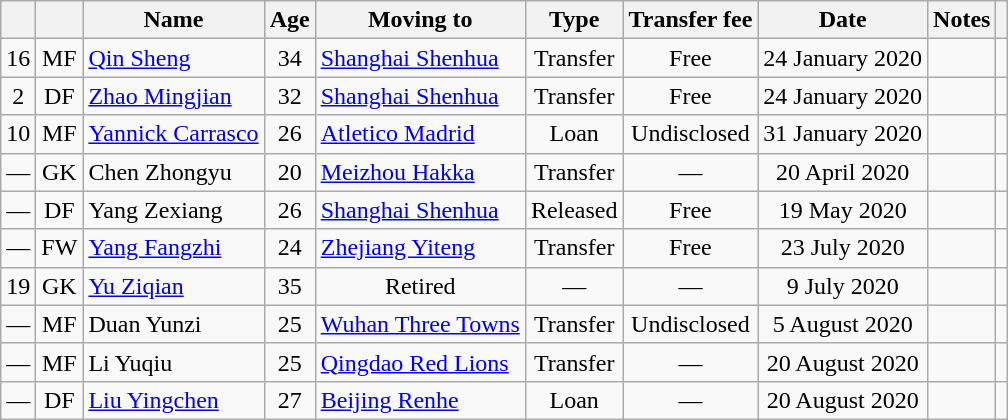<table class="wikitable" style="text-align: center ">
<tr>
<th></th>
<th></th>
<th>Name</th>
<th>Age</th>
<th>Moving to</th>
<th>Type</th>
<th>Transfer fee</th>
<th>Date</th>
<th>Notes</th>
<th></th>
</tr>
<tr>
<td>16</td>
<td>MF</td>
<td align="left"> <a href='#'>Qin Sheng</a></td>
<td>34</td>
<td align="left"> <a href='#'>Shanghai Shenhua</a></td>
<td>Transfer</td>
<td>Free</td>
<td>24 January 2020</td>
<td></td>
<td></td>
</tr>
<tr>
<td>2</td>
<td>DF</td>
<td align="left"> <a href='#'>Zhao Mingjian</a></td>
<td>32</td>
<td align="left"> <a href='#'>Shanghai Shenhua</a></td>
<td>Transfer</td>
<td>Free</td>
<td>24 January 2020</td>
<td></td>
<td></td>
</tr>
<tr>
<td>10</td>
<td>MF</td>
<td align="left"> <a href='#'>Yannick Carrasco</a></td>
<td>26</td>
<td align="left"> <a href='#'>Atletico Madrid</a></td>
<td>Loan</td>
<td>Undisclosed</td>
<td>31 January 2020</td>
<td></td>
<td></td>
</tr>
<tr>
<td>—</td>
<td>GK</td>
<td align="left"> Chen Zhongyu</td>
<td>20</td>
<td align="left"> <a href='#'>Meizhou Hakka</a></td>
<td>Transfer</td>
<td>—</td>
<td>20 April 2020</td>
<td></td>
<td></td>
</tr>
<tr>
<td>—</td>
<td>DF</td>
<td align="left"> Yang Zexiang</td>
<td>26</td>
<td align="left"> <a href='#'>Shanghai Shenhua</a></td>
<td>Released</td>
<td>Free</td>
<td>19 May 2020</td>
<td></td>
<td></td>
</tr>
<tr>
<td>—</td>
<td>FW</td>
<td align="left"> <a href='#'>Yang Fangzhi</a></td>
<td>24</td>
<td align="left"> <a href='#'>Zhejiang Yiteng</a></td>
<td>Transfer</td>
<td>Free</td>
<td>23 July 2020</td>
<td></td>
<td></td>
</tr>
<tr>
<td>19</td>
<td>GK</td>
<td align="left"> <a href='#'>Yu Ziqian</a></td>
<td>35</td>
<td>Retired</td>
<td>—</td>
<td>—</td>
<td>9 July 2020</td>
<td></td>
<td></td>
</tr>
<tr>
<td>—</td>
<td>MF</td>
<td align="left"> Duan Yunzi</td>
<td>25</td>
<td align="left"> <a href='#'>Wuhan Three Towns</a></td>
<td>Transfer</td>
<td>Undisclosed</td>
<td>5 August 2020</td>
<td></td>
<td></td>
</tr>
<tr>
<td>—</td>
<td>MF</td>
<td align="left"> Li Yuqiu</td>
<td>25</td>
<td align="left"> <a href='#'>Qingdao Red Lions</a></td>
<td>Transfer</td>
<td>—</td>
<td>20 August 2020</td>
<td></td>
<td></td>
</tr>
<tr>
<td>—</td>
<td>DF</td>
<td align="left"> <a href='#'>Liu Yingchen</a></td>
<td>27</td>
<td align="left"> <a href='#'>Beijing Renhe</a></td>
<td>Loan</td>
<td>—</td>
<td>20 August 2020</td>
<td></td>
<td></td>
</tr>
</table>
